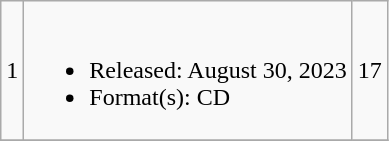<table class="wikitable">
<tr>
<td align="center">1</td>
<td><br><ul><li>Released: August 30, 2023</li><li>Format(s): CD</li></ul></td>
<td align="center">17</td>
</tr>
<tr>
</tr>
</table>
